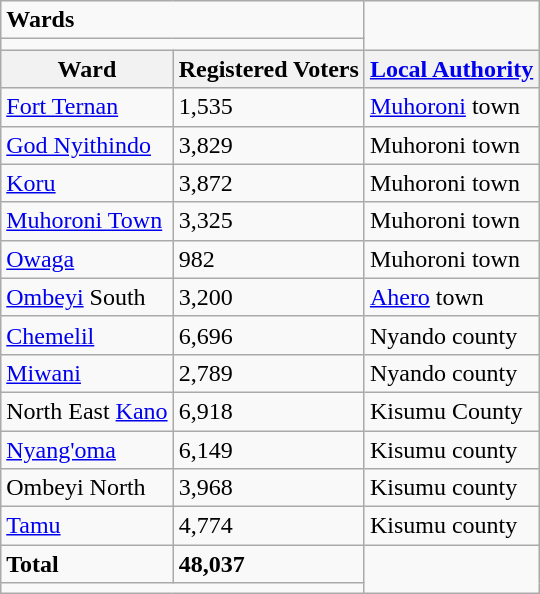<table class="wikitable">
<tr>
<td colspan="2"><strong>Wards</strong></td>
</tr>
<tr>
<td colspan="2"></td>
</tr>
<tr>
<th>Ward</th>
<th>Registered Voters</th>
<th><a href='#'>Local Authority</a></th>
</tr>
<tr>
<td><a href='#'>Fort Ternan</a></td>
<td>1,535</td>
<td><a href='#'>Muhoroni</a> town</td>
</tr>
<tr>
<td><a href='#'>God Nyithindo</a></td>
<td>3,829</td>
<td>Muhoroni town</td>
</tr>
<tr>
<td><a href='#'>Koru</a></td>
<td>3,872</td>
<td>Muhoroni town</td>
</tr>
<tr>
<td><a href='#'>Muhoroni Town</a></td>
<td>3,325</td>
<td>Muhoroni town</td>
</tr>
<tr>
<td><a href='#'>Owaga</a></td>
<td>982</td>
<td>Muhoroni town</td>
</tr>
<tr>
<td><a href='#'>Ombeyi</a> South</td>
<td>3,200</td>
<td><a href='#'>Ahero</a> town</td>
</tr>
<tr>
<td><a href='#'>Chemelil</a></td>
<td>6,696</td>
<td>Nyando county</td>
</tr>
<tr>
<td><a href='#'>Miwani</a></td>
<td>2,789</td>
<td>Nyando county</td>
</tr>
<tr>
<td>North East <a href='#'>Kano</a></td>
<td>6,918</td>
<td>Kisumu County</td>
</tr>
<tr>
<td><a href='#'>Nyang'oma</a></td>
<td>6,149</td>
<td>Kisumu county</td>
</tr>
<tr>
<td>Ombeyi North</td>
<td>3,968</td>
<td>Kisumu  county</td>
</tr>
<tr>
<td><a href='#'>Tamu</a></td>
<td>4,774</td>
<td>Kisumu county</td>
</tr>
<tr>
<td><strong>Total</strong></td>
<td><strong>48,037</strong></td>
</tr>
<tr>
<td colspan="2"></td>
</tr>
</table>
